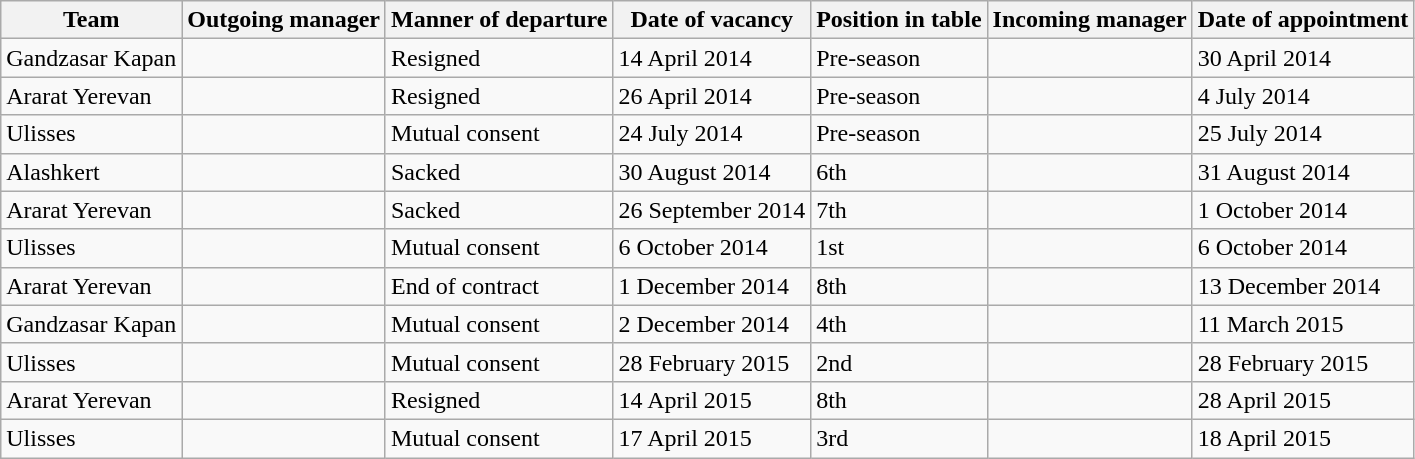<table class="wikitable sortable">
<tr>
<th>Team</th>
<th>Outgoing manager</th>
<th>Manner of departure</th>
<th>Date of vacancy</th>
<th>Position in table</th>
<th>Incoming manager</th>
<th>Date of appointment</th>
</tr>
<tr>
<td>Gandzasar Kapan</td>
<td></td>
<td>Resigned</td>
<td>14 April 2014</td>
<td>Pre-season</td>
<td></td>
<td>30 April 2014</td>
</tr>
<tr>
<td>Ararat Yerevan</td>
<td></td>
<td>Resigned</td>
<td>26 April 2014</td>
<td>Pre-season</td>
<td></td>
<td>4 July 2014</td>
</tr>
<tr>
<td>Ulisses</td>
<td></td>
<td>Mutual consent</td>
<td>24 July 2014</td>
<td>Pre-season</td>
<td></td>
<td>25 July 2014</td>
</tr>
<tr>
<td>Alashkert</td>
<td></td>
<td>Sacked</td>
<td>30 August 2014</td>
<td>6th</td>
<td></td>
<td>31 August 2014</td>
</tr>
<tr>
<td>Ararat Yerevan</td>
<td></td>
<td>Sacked</td>
<td>26 September 2014</td>
<td>7th</td>
<td></td>
<td>1 October 2014</td>
</tr>
<tr>
<td>Ulisses</td>
<td></td>
<td>Mutual consent</td>
<td>6 October 2014</td>
<td>1st</td>
<td></td>
<td>6 October 2014</td>
</tr>
<tr>
<td>Ararat Yerevan</td>
<td></td>
<td>End of contract</td>
<td>1 December 2014</td>
<td>8th</td>
<td></td>
<td>13 December 2014</td>
</tr>
<tr>
<td>Gandzasar Kapan</td>
<td></td>
<td>Mutual consent</td>
<td>2 December 2014</td>
<td>4th</td>
<td></td>
<td>11 March 2015</td>
</tr>
<tr>
<td>Ulisses</td>
<td></td>
<td>Mutual consent</td>
<td>28 February 2015</td>
<td>2nd</td>
<td></td>
<td>28 February 2015</td>
</tr>
<tr>
<td>Ararat Yerevan</td>
<td></td>
<td>Resigned</td>
<td>14 April 2015</td>
<td>8th</td>
<td> <br> </td>
<td>28 April 2015</td>
</tr>
<tr>
<td>Ulisses</td>
<td></td>
<td>Mutual consent</td>
<td>17 April 2015</td>
<td>3rd</td>
<td></td>
<td>18 April 2015</td>
</tr>
</table>
